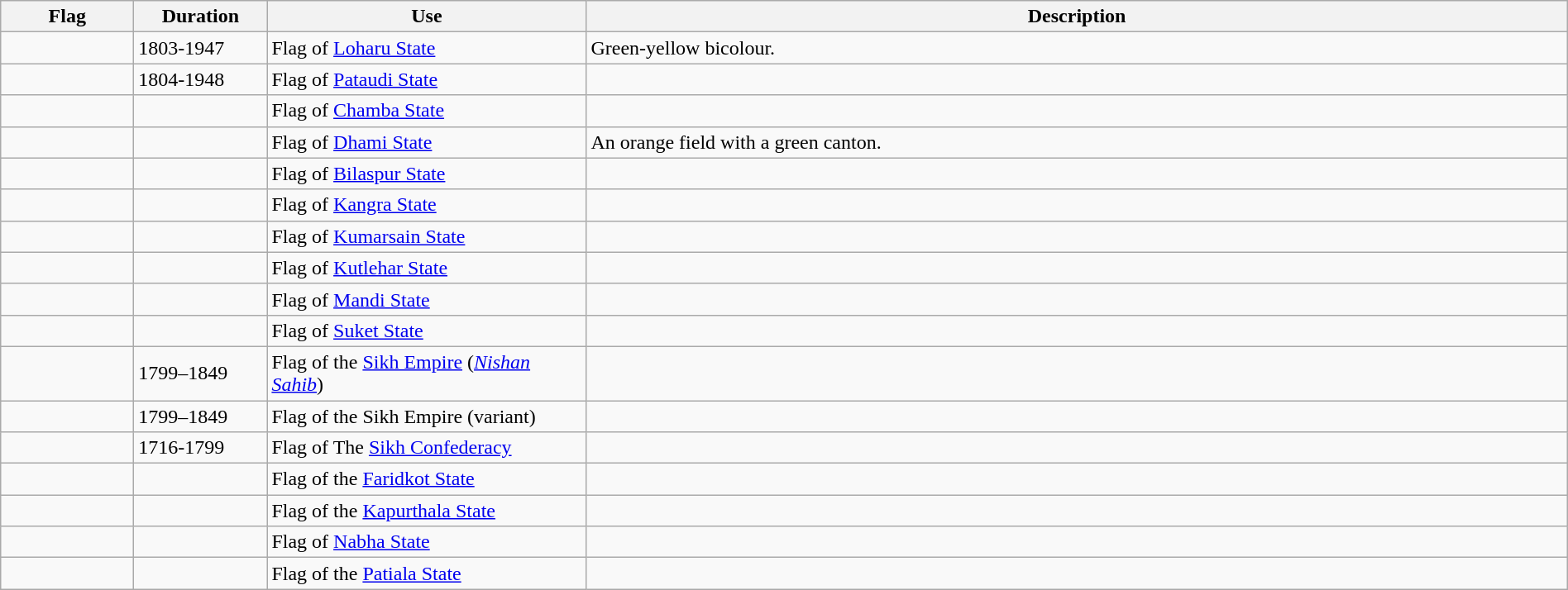<table class="wikitable" width="100%">
<tr>
<th style="width:100px;">Flag</th>
<th style="width:100px;">Duration</th>
<th style="width:250px;">Use</th>
<th style="min-width:250px">Description</th>
</tr>
<tr>
<td></td>
<td>1803-1947</td>
<td>Flag of <a href='#'>Loharu State</a></td>
<td>Green-yellow bicolour.</td>
</tr>
<tr>
<td></td>
<td>1804-1948</td>
<td>Flag of <a href='#'>Pataudi State</a></td>
<td></td>
</tr>
<tr>
<td></td>
<td></td>
<td>Flag of <a href='#'>Chamba State</a></td>
<td></td>
</tr>
<tr>
<td></td>
<td></td>
<td>Flag of <a href='#'>Dhami State</a></td>
<td>An orange field with a green canton.</td>
</tr>
<tr>
<td></td>
<td></td>
<td>Flag of <a href='#'>Bilaspur State</a></td>
<td></td>
</tr>
<tr>
<td></td>
<td></td>
<td>Flag of <a href='#'>Kangra State</a></td>
<td></td>
</tr>
<tr>
<td></td>
<td></td>
<td>Flag of <a href='#'>Kumarsain State</a></td>
<td></td>
</tr>
<tr>
<td></td>
<td></td>
<td>Flag of <a href='#'>Kutlehar State</a></td>
<td></td>
</tr>
<tr>
<td></td>
<td></td>
<td>Flag of <a href='#'>Mandi State</a></td>
<td></td>
</tr>
<tr>
<td></td>
<td></td>
<td>Flag of <a href='#'>Suket State</a></td>
<td></td>
</tr>
<tr>
<td></td>
<td>1799–1849</td>
<td>Flag of the <a href='#'>Sikh Empire</a> (<em><a href='#'>Nishan Sahib</a></em>)</td>
<td></td>
</tr>
<tr>
<td></td>
<td>1799–1849</td>
<td>Flag of the Sikh Empire (variant)</td>
<td></td>
</tr>
<tr>
<td></td>
<td>1716-1799</td>
<td>Flag of The <a href='#'>Sikh Confederacy</a></td>
<td></td>
</tr>
<tr>
<td></td>
<td></td>
<td>Flag of the <a href='#'>Faridkot State</a></td>
<td></td>
</tr>
<tr>
<td></td>
<td></td>
<td>Flag of the <a href='#'>Kapurthala State</a></td>
<td></td>
</tr>
<tr>
<td></td>
<td></td>
<td>Flag of <a href='#'>Nabha State</a></td>
<td></td>
</tr>
<tr>
<td></td>
<td></td>
<td>Flag of the <a href='#'>Patiala State</a></td>
<td></td>
</tr>
</table>
